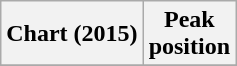<table class="wikitable sortable plainrowheaders" style="text-align:center">
<tr>
<th scope="col">Chart (2015)</th>
<th scope="col">Peak<br>position</th>
</tr>
<tr>
</tr>
</table>
